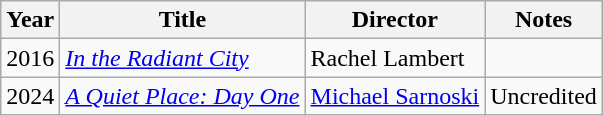<table class="wikitable">
<tr>
<th>Year</th>
<th>Title</th>
<th>Director</th>
<th>Notes</th>
</tr>
<tr>
<td>2016</td>
<td><em><a href='#'>In the Radiant City</a></em></td>
<td>Rachel Lambert</td>
<td></td>
</tr>
<tr>
<td>2024</td>
<td><em><a href='#'>A Quiet Place: Day One</a></em></td>
<td><a href='#'>Michael Sarnoski</a></td>
<td>Uncredited</td>
</tr>
</table>
